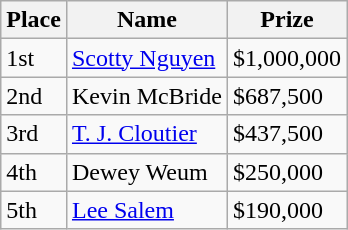<table class="wikitable">
<tr>
<th bgcolor="#FFEBAD">Place</th>
<th bgcolor="#FFEBAD">Name</th>
<th bgcolor="#FFEBAD">Prize</th>
</tr>
<tr>
<td>1st</td>
<td><a href='#'>Scotty Nguyen</a></td>
<td>$1,000,000</td>
</tr>
<tr>
<td>2nd</td>
<td>Kevin McBride</td>
<td>$687,500</td>
</tr>
<tr>
<td>3rd</td>
<td><a href='#'>T. J. Cloutier</a></td>
<td>$437,500</td>
</tr>
<tr>
<td>4th</td>
<td>Dewey Weum</td>
<td>$250,000</td>
</tr>
<tr>
<td>5th</td>
<td><a href='#'>Lee Salem</a></td>
<td>$190,000</td>
</tr>
</table>
